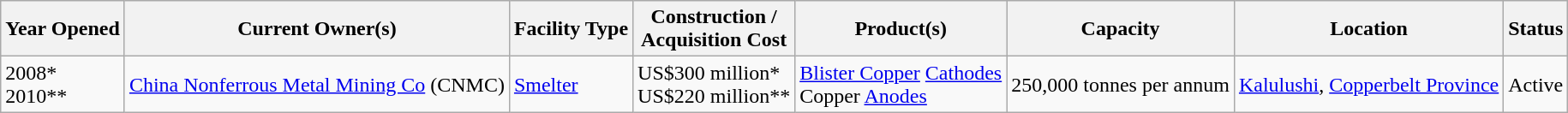<table class="wikitable">
<tr>
<th>Year Opened</th>
<th>Current Owner(s)</th>
<th>Facility Type</th>
<th>Construction /<br>Acquisition Cost</th>
<th>Product(s)</th>
<th>Capacity</th>
<th>Location</th>
<th>Status</th>
</tr>
<tr>
<td>2008*<br>2010**</td>
<td><a href='#'>China Nonferrous Metal Mining Co</a> (CNMC)</td>
<td><a href='#'>Smelter</a></td>
<td>US$300 million*<br>US$220 million**</td>
<td><a href='#'>Blister Copper</a>  <a href='#'>Cathodes</a><br>Copper <a href='#'>Anodes</a></td>
<td>250,000 tonnes per annum</td>
<td><a href='#'>Kalulushi</a>, <a href='#'>Copperbelt Province</a></td>
<td>Active</td>
</tr>
</table>
